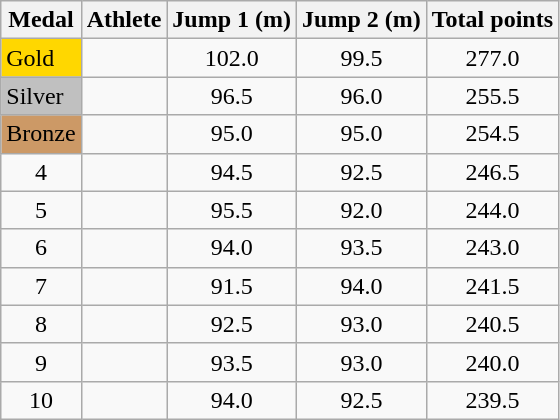<table class="wikitable">
<tr>
<th>Medal</th>
<th>Athlete</th>
<th>Jump 1 (m)</th>
<th>Jump 2 (m)</th>
<th>Total points</th>
</tr>
<tr>
<td bgcolor="gold">Gold</td>
<td></td>
<td align=center>102.0</td>
<td align=center>99.5</td>
<td align=center>277.0</td>
</tr>
<tr>
<td bgcolor="silver">Silver</td>
<td></td>
<td align=center>96.5</td>
<td align=center>96.0</td>
<td align=center>255.5</td>
</tr>
<tr>
<td bgcolor="CC9966">Bronze</td>
<td></td>
<td align=center>95.0</td>
<td align=center>95.0</td>
<td align=center>254.5</td>
</tr>
<tr>
<td align=center>4</td>
<td></td>
<td align=center>94.5</td>
<td align=center>92.5</td>
<td align=center>246.5</td>
</tr>
<tr>
<td align=center>5</td>
<td></td>
<td align=center>95.5</td>
<td align=center>92.0</td>
<td align=center>244.0</td>
</tr>
<tr>
<td align=center>6</td>
<td></td>
<td align=center>94.0</td>
<td align=center>93.5</td>
<td align=center>243.0</td>
</tr>
<tr>
<td align=center>7</td>
<td></td>
<td align=center>91.5</td>
<td align=center>94.0</td>
<td align=center>241.5</td>
</tr>
<tr>
<td align=center>8</td>
<td></td>
<td align=center>92.5</td>
<td align=center>93.0</td>
<td align=center>240.5</td>
</tr>
<tr>
<td align=center>9</td>
<td></td>
<td align=center>93.5</td>
<td align=center>93.0</td>
<td align=center>240.0</td>
</tr>
<tr>
<td align=center>10</td>
<td></td>
<td align=center>94.0</td>
<td align=center>92.5</td>
<td align=center>239.5</td>
</tr>
</table>
